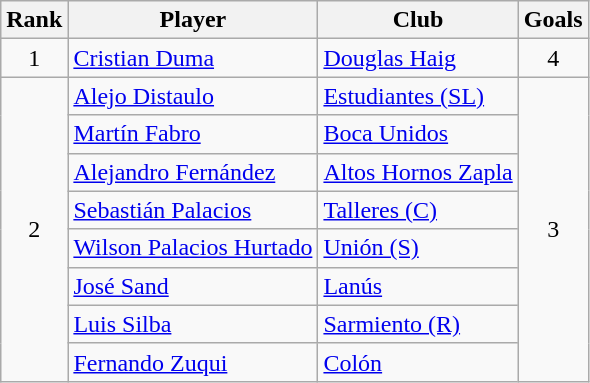<table class=wikitable>
<tr>
<th>Rank</th>
<th>Player</th>
<th>Club</th>
<th>Goals</th>
</tr>
<tr>
<td align=center>1</td>
<td> <a href='#'>Cristian Duma</a></td>
<td><a href='#'>Douglas Haig</a></td>
<td align=center>4</td>
</tr>
<tr>
<td align=center rowspan=8>2</td>
<td> <a href='#'>Alejo Distaulo</a></td>
<td><a href='#'>Estudiantes (SL)</a></td>
<td align=center rowspan=8>3</td>
</tr>
<tr>
<td> <a href='#'>Martín Fabro</a></td>
<td><a href='#'>Boca Unidos</a></td>
</tr>
<tr>
<td> <a href='#'>Alejandro Fernández</a></td>
<td><a href='#'>Altos Hornos Zapla</a></td>
</tr>
<tr>
<td> <a href='#'>Sebastián Palacios</a></td>
<td><a href='#'>Talleres (C)</a></td>
</tr>
<tr>
<td> <a href='#'>Wilson Palacios Hurtado</a></td>
<td><a href='#'>Unión (S)</a></td>
</tr>
<tr>
<td> <a href='#'>José Sand</a></td>
<td><a href='#'>Lanús</a></td>
</tr>
<tr>
<td> <a href='#'>Luis Silba</a></td>
<td><a href='#'>Sarmiento (R)</a></td>
</tr>
<tr>
<td> <a href='#'>Fernando Zuqui</a></td>
<td><a href='#'>Colón</a></td>
</tr>
</table>
